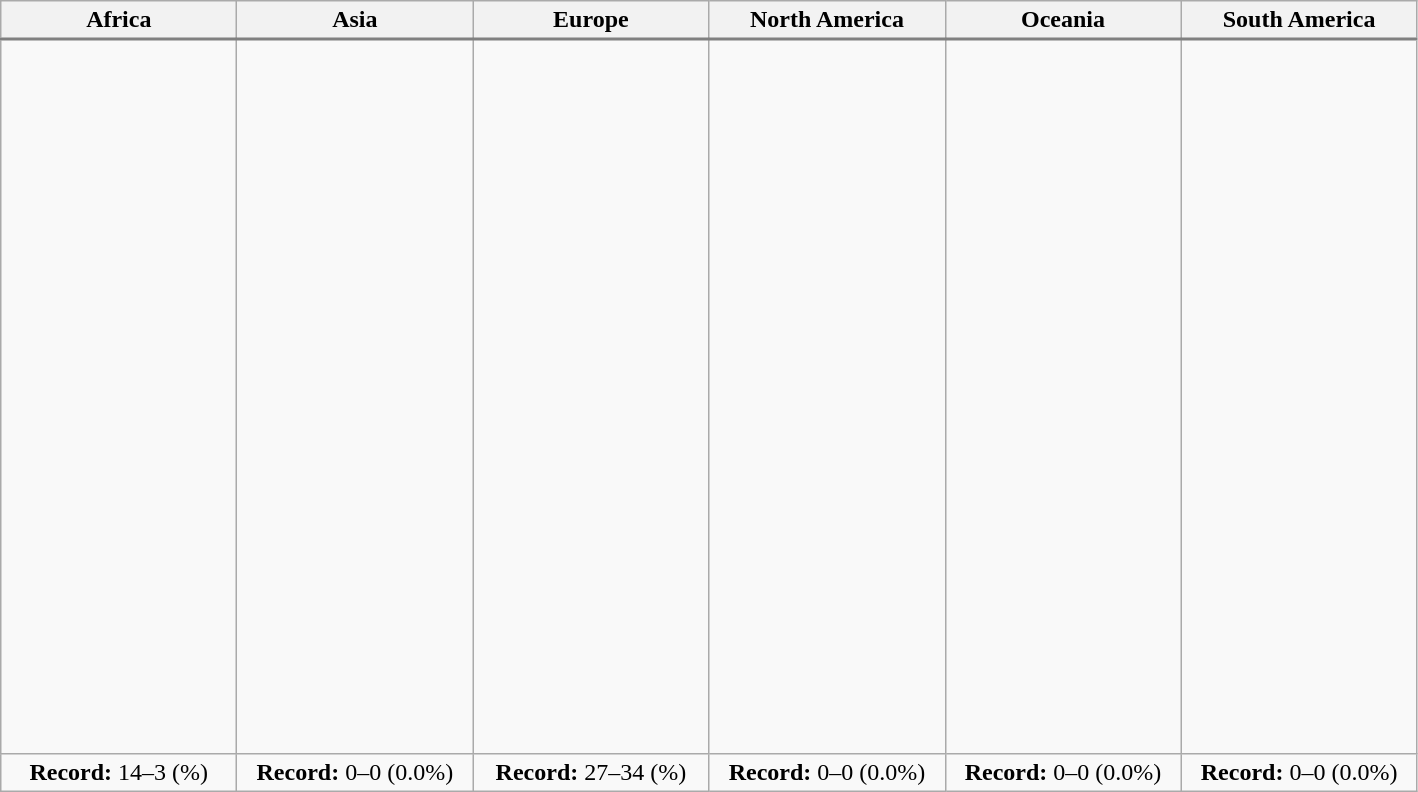<table class="wikitable">
<tr>
<th width="150">Africa</th>
<th width="150">Asia</th>
<th width="150">Europe</th>
<th width="150">North America</th>
<th width="150">Oceania</th>
<th width="150">South America</th>
</tr>
<tr style="border-top:2px solid gray;">
<td align="center"><br><br><br><br><br><br><br><br></td>
<td align="center"></td>
<td align="center"><br><br><br><br><br><br><br><br><br><br><br><br><br><br><br><br><br><br><br><br><br><br><br><br><br><br></td>
<td align="center"></td>
<td align="center"></td>
<td align="center"></td>
</tr>
<tr>
<td align="center"><strong>Record:</strong> 14–3 (%)</td>
<td align="center"><strong>Record:</strong> 0–0 (0.0%)</td>
<td align="center"><strong>Record:</strong> 27–34 (%)</td>
<td align="center"><strong>Record:</strong> 0–0 (0.0%)</td>
<td align="center"><strong>Record:</strong> 0–0 (0.0%)</td>
<td align="center"><strong>Record:</strong> 0–0 (0.0%)</td>
</tr>
</table>
